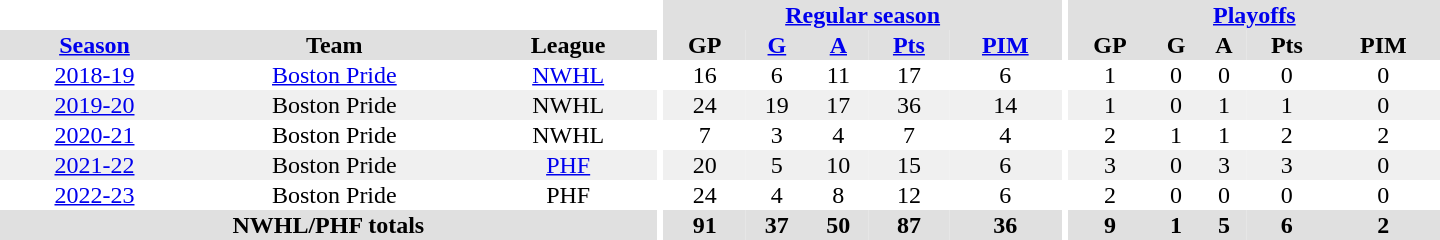<table border="0" cellpadding="1" cellspacing="0" style="text-align:center; width:60em">
<tr bgcolor="#e0e0e0">
<th colspan="3" bgcolor="#ffffff"></th>
<th rowspan="99" bgcolor="#ffffff"></th>
<th colspan="5"><a href='#'>Regular season</a></th>
<th rowspan="99" bgcolor="#ffffff"></th>
<th colspan="5"><a href='#'>Playoffs</a></th>
</tr>
<tr bgcolor="#e0e0e0">
<th><a href='#'>Season</a></th>
<th>Team</th>
<th>League</th>
<th>GP</th>
<th><a href='#'>G</a></th>
<th><a href='#'>A</a></th>
<th><a href='#'>Pts</a></th>
<th><a href='#'>PIM</a></th>
<th>GP</th>
<th>G</th>
<th>A</th>
<th>Pts</th>
<th>PIM</th>
</tr>
<tr>
<td><a href='#'>2018-19</a></td>
<td><a href='#'>Boston Pride</a></td>
<td><a href='#'>NWHL</a></td>
<td>16</td>
<td>6</td>
<td>11</td>
<td>17</td>
<td>6</td>
<td>1</td>
<td>0</td>
<td>0</td>
<td>0</td>
<td>0</td>
</tr>
<tr bgcolor="#f0f0f0">
<td><a href='#'>2019-20</a></td>
<td>Boston Pride</td>
<td>NWHL</td>
<td>24</td>
<td>19</td>
<td>17</td>
<td>36</td>
<td>14</td>
<td>1</td>
<td>0</td>
<td>1</td>
<td>1</td>
<td>0</td>
</tr>
<tr>
<td><a href='#'>2020-21</a></td>
<td>Boston Pride</td>
<td>NWHL</td>
<td>7</td>
<td>3</td>
<td>4</td>
<td>7</td>
<td>4</td>
<td>2</td>
<td>1</td>
<td>1</td>
<td>2</td>
<td>2</td>
</tr>
<tr bgcolor="#f0f0f0">
<td><a href='#'>2021-22</a></td>
<td>Boston Pride</td>
<td><a href='#'>PHF</a></td>
<td>20</td>
<td>5</td>
<td>10</td>
<td>15</td>
<td>6</td>
<td>3</td>
<td>0</td>
<td>3</td>
<td>3</td>
<td>0</td>
</tr>
<tr>
<td><a href='#'>2022-23</a></td>
<td>Boston Pride</td>
<td>PHF</td>
<td>24</td>
<td>4</td>
<td>8</td>
<td>12</td>
<td>6</td>
<td>2</td>
<td>0</td>
<td>0</td>
<td>0</td>
<td>0</td>
</tr>
<tr bgcolor="#e0e0e0">
<th colspan="3">NWHL/PHF totals</th>
<th>91</th>
<th>37</th>
<th>50</th>
<th>87</th>
<th>36</th>
<th>9</th>
<th>1</th>
<th>5</th>
<th>6</th>
<th>2</th>
</tr>
</table>
